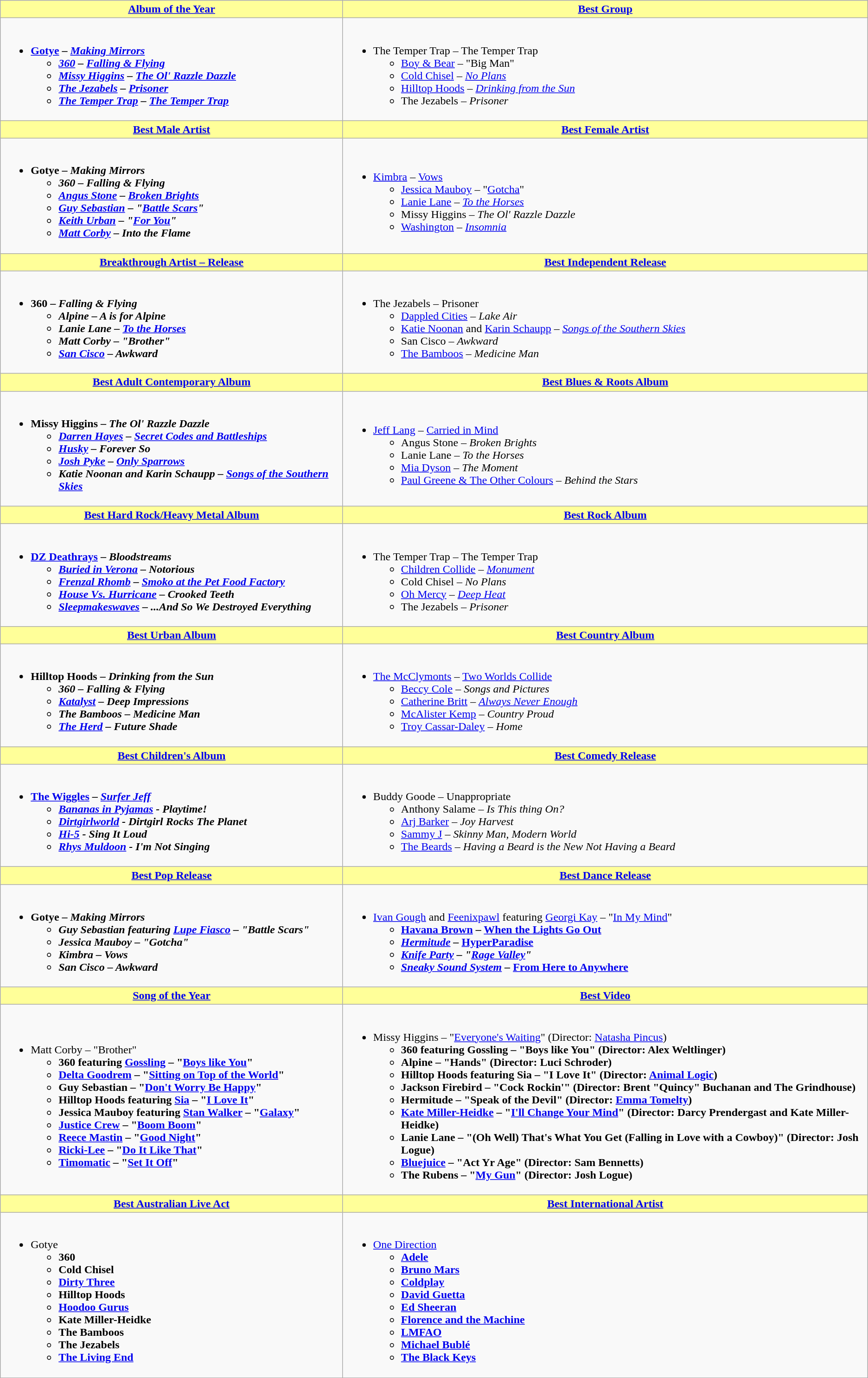<table class=wikitable style="width=150%">
<tr>
<th style="background:#FFFF99;" ! style="width="50%"><a href='#'>Album of the Year</a></th>
<th style="background:#FFFF99;" ! style="width="50%"><a href='#'>Best Group</a></th>
</tr>
<tr>
<td><br><ul><li><strong><a href='#'>Gotye</a> – <em><a href='#'>Making Mirrors</a><strong><em><ul><li><a href='#'>360</a> – </em><a href='#'>Falling & Flying</a><em></li><li><a href='#'>Missy Higgins</a> – </em><a href='#'>The Ol' Razzle Dazzle</a><em></li><li><a href='#'>The Jezabels</a> – </em><a href='#'>Prisoner</a><em></li><li><a href='#'>The Temper Trap</a> – </em><a href='#'>The Temper Trap</a><em></li></ul></li></ul></td>
<td><br><ul><li></strong>The Temper Trap – </em>The Temper Trap</em></strong><ul><li><a href='#'>Boy & Bear</a> – "Big Man"</li><li><a href='#'>Cold Chisel</a> – <em><a href='#'>No Plans</a></em></li><li><a href='#'>Hilltop Hoods</a> – <em><a href='#'>Drinking from the Sun</a></em></li><li>The Jezabels – <em>Prisoner</em></li></ul></li></ul></td>
</tr>
<tr>
<th style="background:#FFFF99;" ! style="width="50%"><a href='#'>Best Male Artist</a></th>
<th style="background:#FFFF99;" ! style="width="50%"><a href='#'>Best Female Artist</a></th>
</tr>
<tr>
<td><br><ul><li><strong>Gotye – <em>Making Mirrors<strong><em><ul><li>360 – </em>Falling & Flying<em></li><li><a href='#'>Angus Stone</a> – </em><a href='#'>Broken Brights</a><em></li><li><a href='#'>Guy Sebastian</a> – "<a href='#'>Battle Scars</a>"</li><li><a href='#'>Keith Urban</a> – "<a href='#'>For You</a>"</li><li><a href='#'>Matt Corby</a> – </em>Into the Flame<em></li></ul></li></ul></td>
<td><br><ul><li></strong><a href='#'>Kimbra</a> – </em><a href='#'>Vows</a></em></strong><ul><li><a href='#'>Jessica Mauboy</a> – "<a href='#'>Gotcha</a>"</li><li><a href='#'>Lanie Lane</a> – <em><a href='#'>To the Horses</a></em></li><li>Missy Higgins – <em>The Ol' Razzle Dazzle</em></li><li><a href='#'>Washington</a> – <em><a href='#'>Insomnia</a></em></li></ul></li></ul></td>
</tr>
<tr>
<th style="background:#FFFF99;" ! style="width="50%"><a href='#'>Breakthrough Artist – Release</a></th>
<th style="background:#FFFF99;" ! style="width="50%"><a href='#'>Best Independent Release</a></th>
</tr>
<tr>
<td><br><ul><li><strong>360 – <em>Falling & Flying<strong><em><ul><li>Alpine – </em>A is for Alpine<em></li><li>Lanie Lane – </em><a href='#'>To the Horses</a><em></li><li>Matt Corby – "Brother"</li><li><a href='#'>San Cisco</a> – </em>Awkward<em></li></ul></li></ul></td>
<td><br><ul><li></strong>The Jezabels – </em>Prisoner</em></strong><ul><li><a href='#'>Dappled Cities</a> – <em>Lake Air</em></li><li><a href='#'>Katie Noonan</a> and <a href='#'>Karin Schaupp</a> – <em><a href='#'>Songs of the Southern Skies</a></em></li><li>San Cisco – <em>Awkward</em></li><li><a href='#'>The Bamboos</a> – <em>Medicine Man</em></li></ul></li></ul></td>
</tr>
<tr>
<th style="background:#FFFF99;" ! style="width="50%"><a href='#'>Best Adult Contemporary Album</a></th>
<th style="background:#FFFF99;" ! style="width="50%"><a href='#'>Best Blues & Roots Album</a></th>
</tr>
<tr>
<td><br><ul><li><strong>Missy Higgins – <em>The Ol' Razzle Dazzle<strong><em><ul><li><a href='#'>Darren Hayes</a> – </em><a href='#'>Secret Codes and Battleships</a><em></li><li><a href='#'>Husky</a> – </em>Forever So<em></li><li><a href='#'>Josh Pyke</a> – </em><a href='#'>Only Sparrows</a><em></li><li>Katie Noonan and Karin Schaupp – </em><a href='#'>Songs of the Southern Skies</a><em></li></ul></li></ul></td>
<td><br><ul><li></strong><a href='#'>Jeff Lang</a> – </em><a href='#'>Carried in Mind</a></em></strong><ul><li>Angus Stone – <em>Broken Brights</em></li><li>Lanie Lane – <em>To the Horses</em></li><li><a href='#'>Mia Dyson</a> – <em>The Moment</em></li><li><a href='#'>Paul Greene & The Other Colours</a> – <em>Behind the Stars</em></li></ul></li></ul></td>
</tr>
<tr>
<th style="background:#FFFF99;" ! style="width="50%"><a href='#'>Best Hard Rock/Heavy Metal Album</a></th>
<th style="background:#FFFF99;" ! style="width="50%"><a href='#'>Best Rock Album</a></th>
</tr>
<tr>
<td><br><ul><li><strong><a href='#'>DZ Deathrays</a> – <em>Bloodstreams<strong><em><ul><li><a href='#'>Buried in Verona</a> – </em>Notorious<em></li><li><a href='#'>Frenzal Rhomb</a> – </em><a href='#'>Smoko at the Pet Food Factory</a><em></li><li><a href='#'>House Vs. Hurricane</a> – </em>Crooked Teeth<em></li><li><a href='#'>Sleepmakeswaves</a> – </em>...And So We Destroyed Everything<em></li></ul></li></ul></td>
<td><br><ul><li></strong>The Temper Trap – </em>The Temper Trap</em></strong><ul><li><a href='#'>Children Collide</a> – <em><a href='#'>Monument</a></em></li><li>Cold Chisel – <em>No Plans</em></li><li><a href='#'>Oh Mercy</a> – <em><a href='#'>Deep Heat</a></em></li><li>The Jezabels – <em>Prisoner</em></li></ul></li></ul></td>
</tr>
<tr>
<th style="background:#FFFF99;" ! style="width="50%"><a href='#'>Best Urban Album</a></th>
<th style="background:#FFFF99;" ! style="width="50%"><a href='#'>Best Country Album</a></th>
</tr>
<tr>
<td><br><ul><li><strong>Hilltop Hoods – <em>Drinking from the Sun<strong><em><ul><li>360 – </em>Falling & Flying<em></li><li><a href='#'>Katalyst</a> – </em>Deep Impressions<em></li><li>The Bamboos – </em>Medicine Man<em></li><li><a href='#'>The Herd</a> – </em>Future Shade<em></li></ul></li></ul></td>
<td><br><ul><li></strong><a href='#'>The McClymonts</a> – </em><a href='#'>Two Worlds Collide</a></em></strong><ul><li><a href='#'>Beccy Cole</a> – <em>Songs and Pictures</em></li><li><a href='#'>Catherine Britt</a> – <em><a href='#'>Always Never Enough</a></em></li><li><a href='#'>McAlister Kemp</a> – <em>Country Proud</em></li><li><a href='#'>Troy Cassar-Daley</a> – <em>Home</em></li></ul></li></ul></td>
</tr>
<tr>
<th style="background:#FFFF99;" ! style="width="50%"><a href='#'>Best Children's Album</a></th>
<th style="background:#FFFF99;" ! style="width="50%"><a href='#'>Best Comedy Release</a></th>
</tr>
<tr>
<td><br><ul><li><strong><a href='#'>The Wiggles</a> – <em><a href='#'>Surfer Jeff</a><strong><em><ul><li><a href='#'>Bananas in Pyjamas</a> - </em>Playtime!<em></li><li><a href='#'>Dirtgirlworld</a> - </em>Dirtgirl Rocks The Planet<em></li><li><a href='#'>Hi-5</a> - </em>Sing It Loud<em></li><li><a href='#'>Rhys Muldoon</a> - </em>I'm Not Singing<em></li></ul></li></ul></td>
<td><br><ul><li></strong>Buddy Goode – </em>Unappropriate</em></strong><ul><li>Anthony Salame – <em>Is This thing On?</em></li><li><a href='#'>Arj Barker</a> – <em>Joy Harvest</em></li><li><a href='#'>Sammy J</a> – <em>Skinny Man, Modern World</em></li><li><a href='#'>The Beards</a> – <em>Having a Beard is the New Not Having a Beard</em></li></ul></li></ul></td>
</tr>
<tr>
<th style="background:#FFFF99;" ! style="width="50%"><a href='#'>Best Pop Release</a></th>
<th style="background:#FFFF99;" ! style="width="50%"><a href='#'>Best Dance Release</a></th>
</tr>
<tr>
<td><br><ul><li><strong>Gotye – <em>Making Mirrors<strong><em><ul><li>Guy Sebastian featuring <a href='#'>Lupe Fiasco</a> – "Battle Scars"</li><li>Jessica Mauboy – "Gotcha"</li><li>Kimbra – </em>Vows<em></li><li>San Cisco – </em>Awkward<em></li></ul></li></ul></td>
<td><br><ul><li></strong><a href='#'>Ivan Gough</a> and <a href='#'>Feenixpawl</a> featuring <a href='#'>Georgi Kay</a> – "<a href='#'>In My Mind</a>"<strong><ul><li><a href='#'>Havana Brown</a> – </em><a href='#'>When the Lights Go Out</a><em></li><li><a href='#'>Hermitude</a> – </em><a href='#'>HyperParadise</a><em></li><li><a href='#'>Knife Party</a> – "<a href='#'>Rage Valley</a>"</li><li><a href='#'>Sneaky Sound System</a> – </em><a href='#'>From Here to Anywhere</a><em></li></ul></li></ul></td>
</tr>
<tr>
<th style="background:#FFFF99;" ! style="width="50%"><a href='#'>Song of the Year</a></th>
<th style="background:#FFFF99;" ! style="width="50%"><a href='#'>Best Video</a></th>
</tr>
<tr>
<td><br><ul><li></strong>Matt Corby – "Brother"<strong><ul><li>360 featuring <a href='#'>Gossling</a> – "<a href='#'>Boys like You</a>"</li><li><a href='#'>Delta Goodrem</a> – "<a href='#'>Sitting on Top of the World</a>"</li><li>Guy Sebastian – "<a href='#'>Don't Worry Be Happy</a>"</li><li>Hilltop Hoods featuring <a href='#'>Sia</a> – "<a href='#'>I Love It</a>"</li><li>Jessica Mauboy featuring <a href='#'>Stan Walker</a> – "<a href='#'>Galaxy</a>"</li><li><a href='#'>Justice Crew</a> – "<a href='#'>Boom Boom</a>"</li><li><a href='#'>Reece Mastin</a> – "<a href='#'>Good Night</a>"</li><li><a href='#'>Ricki-Lee</a> – "<a href='#'>Do It Like That</a>"</li><li><a href='#'>Timomatic</a> – "<a href='#'>Set It Off</a>"</li></ul></li></ul></td>
<td><br><ul><li></strong>Missy Higgins – "<a href='#'>Everyone's Waiting</a>" (Director: <a href='#'>Natasha Pincus</a>)<strong><ul><li>360 featuring Gossling – "Boys like You" (Director: Alex Weltlinger)</li><li>Alpine – "Hands" (Director: Luci Schroder)</li><li>Hilltop Hoods featuring Sia – "I Love It" (Director: <a href='#'>Animal Logic</a>)</li><li>Jackson Firebird – "Cock Rockin'" (Director: Brent "Quincy" Buchanan and The Grindhouse)</li><li>Hermitude – "Speak of the Devil" (Director: <a href='#'>Emma Tomelty</a>)</li><li><a href='#'>Kate Miller-Heidke</a> – "<a href='#'>I'll Change Your Mind</a>" (Director: Darcy Prendergast and Kate Miller-Heidke)</li><li>Lanie Lane – "(Oh Well) That's What You Get (Falling in Love with a Cowboy)" (Director: Josh Logue)</li><li><a href='#'>Bluejuice</a> – "Act Yr Age" (Director: Sam Bennetts)</li><li>The Rubens – "<a href='#'>My Gun</a>" (Director: Josh Logue)</li></ul></li></ul></td>
</tr>
<tr>
<th style="background:#FFFF99;" ! style="width="50%"><a href='#'>Best Australian Live Act</a></th>
<th style="background:#FFFF99;" ! style="width="50%"><a href='#'>Best International Artist</a></th>
</tr>
<tr>
<td><br><ul><li></strong>Gotye<strong><ul><li>360</li><li>Cold Chisel</li><li><a href='#'>Dirty Three</a></li><li>Hilltop Hoods</li><li><a href='#'>Hoodoo Gurus</a></li><li>Kate Miller-Heidke</li><li>The Bamboos</li><li>The Jezabels</li><li><a href='#'>The Living End</a></li></ul></li></ul></td>
<td><br><ul><li></strong><a href='#'>One Direction</a><strong><ul><li><a href='#'>Adele</a></li><li><a href='#'>Bruno Mars</a></li><li><a href='#'>Coldplay</a></li><li><a href='#'>David Guetta</a></li><li><a href='#'>Ed Sheeran</a></li><li><a href='#'>Florence and the Machine</a></li><li><a href='#'>LMFAO</a></li><li><a href='#'>Michael Bublé</a></li><li><a href='#'>The Black Keys</a></li></ul></li></ul></td>
</tr>
<tr>
</tr>
</table>
